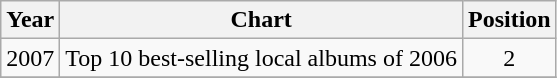<table class="wikitable">
<tr>
<th>Year</th>
<th>Chart</th>
<th>Position</th>
</tr>
<tr>
<td>2007</td>
<td>Top 10 best-selling local albums of 2006</td>
<td align="center">2</td>
</tr>
<tr>
</tr>
</table>
